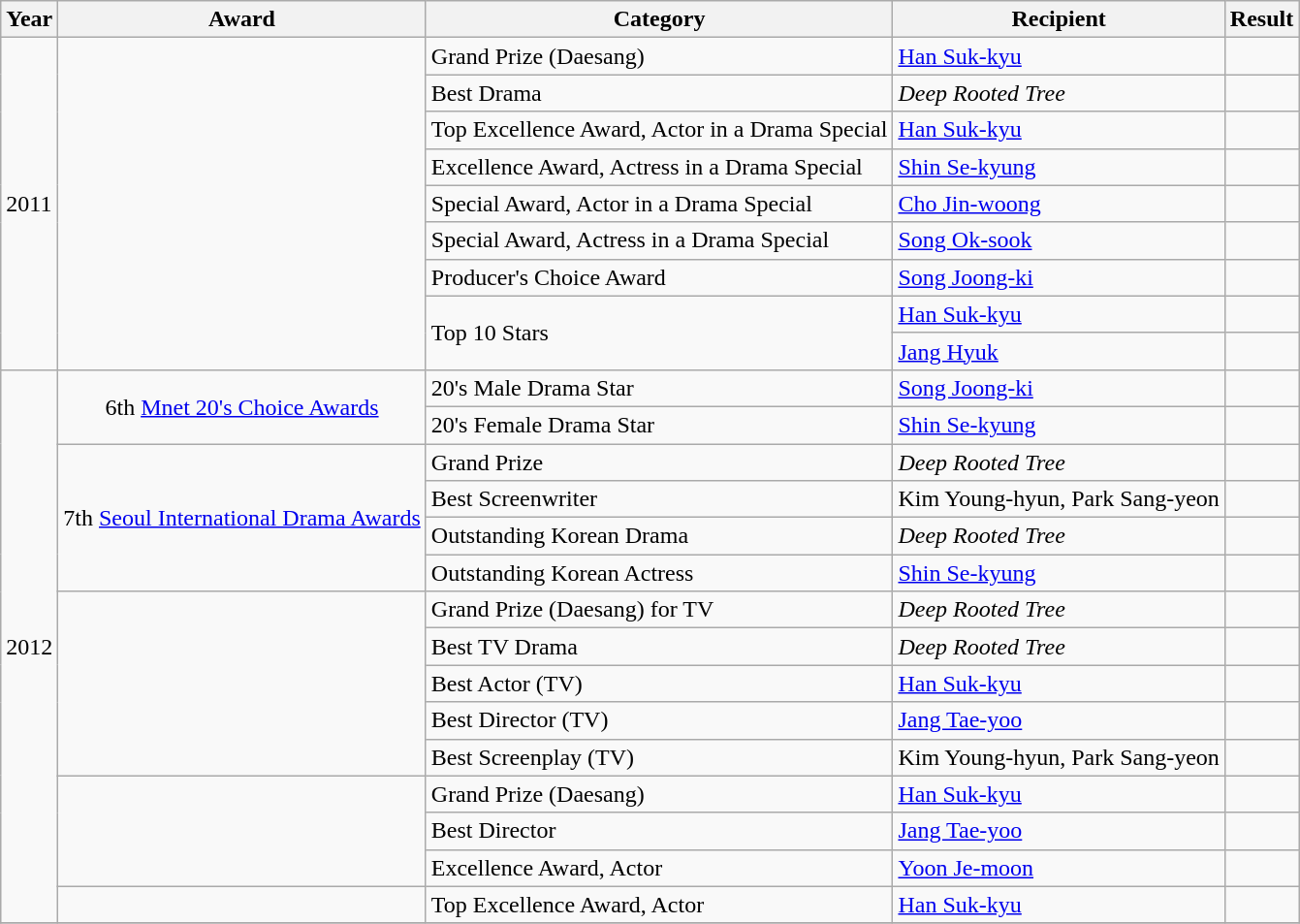<table class="wikitable">
<tr>
<th>Year</th>
<th>Award</th>
<th>Category</th>
<th>Recipient</th>
<th>Result</th>
</tr>
<tr>
<td rowspan=9>2011</td>
<td rowspan=9></td>
<td>Grand Prize (Daesang)</td>
<td><a href='#'>Han Suk-kyu</a></td>
<td></td>
</tr>
<tr>
<td>Best Drama</td>
<td><em>Deep Rooted Tree</em></td>
<td></td>
</tr>
<tr>
<td>Top Excellence Award, Actor in a Drama Special</td>
<td><a href='#'>Han Suk-kyu</a></td>
<td></td>
</tr>
<tr>
<td>Excellence Award, Actress in a Drama Special</td>
<td><a href='#'>Shin Se-kyung</a></td>
<td></td>
</tr>
<tr>
<td>Special Award, Actor in a Drama Special</td>
<td><a href='#'>Cho Jin-woong</a></td>
<td></td>
</tr>
<tr>
<td>Special Award, Actress in a Drama Special</td>
<td><a href='#'>Song Ok-sook</a></td>
<td></td>
</tr>
<tr>
<td>Producer's Choice Award</td>
<td><a href='#'>Song Joong-ki</a></td>
<td></td>
</tr>
<tr>
<td rowspan=2>Top 10 Stars</td>
<td><a href='#'>Han Suk-kyu</a></td>
<td></td>
</tr>
<tr>
<td><a href='#'>Jang Hyuk</a></td>
<td></td>
</tr>
<tr>
<td rowspan=15>2012</td>
<td rowspan=2 style="text-align:center;">6th <a href='#'>Mnet 20's Choice Awards</a></td>
<td>20's Male Drama Star</td>
<td><a href='#'>Song Joong-ki</a></td>
<td></td>
</tr>
<tr>
<td>20's Female Drama Star</td>
<td><a href='#'>Shin Se-kyung</a></td>
<td></td>
</tr>
<tr>
<td rowspan=4 style="text-align:center;">7th <a href='#'>Seoul International Drama Awards</a></td>
<td>Grand Prize</td>
<td><em>Deep Rooted Tree</em></td>
<td></td>
</tr>
<tr>
<td>Best Screenwriter</td>
<td>Kim Young-hyun, Park Sang-yeon</td>
<td></td>
</tr>
<tr>
<td>Outstanding Korean Drama</td>
<td><em>Deep Rooted Tree</em></td>
<td></td>
</tr>
<tr>
<td>Outstanding Korean Actress</td>
<td><a href='#'>Shin Se-kyung</a></td>
<td></td>
</tr>
<tr>
<td rowspan=5></td>
<td>Grand Prize (Daesang) for TV</td>
<td><em>Deep Rooted Tree</em></td>
<td></td>
</tr>
<tr>
<td>Best TV Drama</td>
<td><em>Deep Rooted Tree</em></td>
<td></td>
</tr>
<tr>
<td>Best Actor (TV)</td>
<td><a href='#'>Han Suk-kyu</a></td>
<td></td>
</tr>
<tr>
<td>Best Director (TV)</td>
<td><a href='#'>Jang Tae-yoo</a></td>
<td></td>
</tr>
<tr>
<td>Best Screenplay (TV)</td>
<td>Kim Young-hyun, Park Sang-yeon</td>
<td></td>
</tr>
<tr>
<td rowspan=3></td>
<td>Grand Prize (Daesang)</td>
<td><a href='#'>Han Suk-kyu</a></td>
<td></td>
</tr>
<tr>
<td>Best Director</td>
<td><a href='#'>Jang Tae-yoo</a></td>
<td></td>
</tr>
<tr>
<td>Excellence Award, Actor</td>
<td><a href='#'>Yoon Je-moon</a></td>
<td></td>
</tr>
<tr>
<td></td>
<td>Top Excellence Award, Actor</td>
<td><a href='#'>Han Suk-kyu</a></td>
<td></td>
</tr>
<tr>
</tr>
</table>
